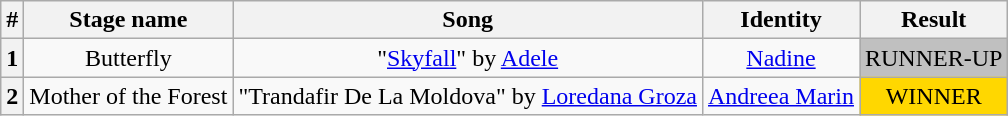<table class="wikitable plainrowheaders" style="text-align: center;">
<tr>
<th>#</th>
<th>Stage name</th>
<th>Song</th>
<th>Identity</th>
<th>Result</th>
</tr>
<tr>
<th>1</th>
<td>Butterfly</td>
<td>"<a href='#'>Skyfall</a>" by <a href='#'>Adele</a></td>
<td><a href='#'>Nadine</a></td>
<td bgcolor=silver>RUNNER-UP</td>
</tr>
<tr>
<th>2</th>
<td>Mother of the Forest</td>
<td>"Trandafir De La Moldova" by <a href='#'>Loredana Groza</a></td>
<td><a href='#'>Andreea Marin</a></td>
<td bgcolor=gold>WINNER</td>
</tr>
</table>
